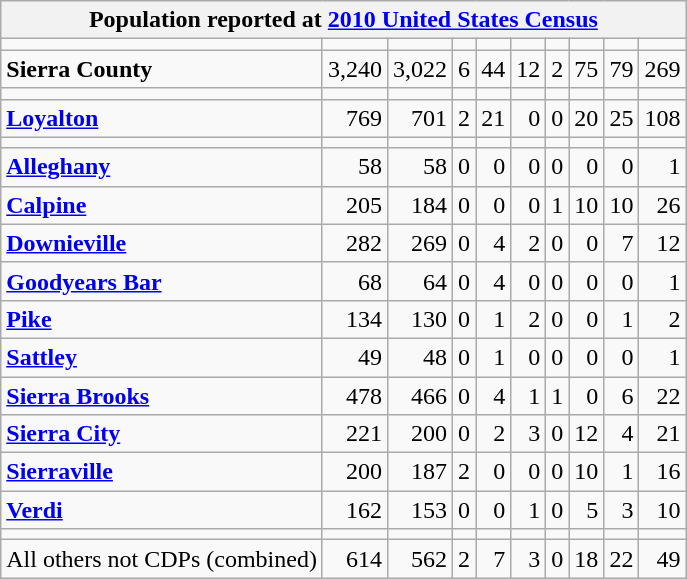<table class="wikitable collapsible collapsed">
<tr>
<th colspan=10>Population reported at <a href='#'>2010 United States Census</a></th>
</tr>
<tr>
<td></td>
<td></td>
<td></td>
<td></td>
<td></td>
<td></td>
<td></td>
<td></td>
<td></td>
<td></td>
</tr>
<tr>
<td><strong> Sierra County</strong></td>
<td align="right">3,240</td>
<td align="right">3,022</td>
<td align="right">6</td>
<td align="right">44</td>
<td align="right">12</td>
<td align="right">2</td>
<td align="right">75</td>
<td align="right">79</td>
<td align="right">269</td>
</tr>
<tr>
<td></td>
<td></td>
<td></td>
<td></td>
<td></td>
<td></td>
<td></td>
<td></td>
<td></td>
<td></td>
</tr>
<tr>
<td><strong><a href='#'>Loyalton</a></strong></td>
<td align="right">769</td>
<td align="right">701</td>
<td align="right">2</td>
<td align="right">21</td>
<td align="right">0</td>
<td align="right">0</td>
<td align="right">20</td>
<td align="right">25</td>
<td align="right">108</td>
</tr>
<tr>
<td></td>
<td></td>
<td></td>
<td></td>
<td></td>
<td></td>
<td></td>
<td></td>
<td></td>
<td></td>
</tr>
<tr>
<td><strong><a href='#'>Alleghany</a></strong></td>
<td align="right">58</td>
<td align="right">58</td>
<td align="right">0</td>
<td align="right">0</td>
<td align="right">0</td>
<td align="right">0</td>
<td align="right">0</td>
<td align="right">0</td>
<td align="right">1</td>
</tr>
<tr>
<td><strong><a href='#'>Calpine</a></strong></td>
<td align="right">205</td>
<td align="right">184</td>
<td align="right">0</td>
<td align="right">0</td>
<td align="right">0</td>
<td align="right">1</td>
<td align="right">10</td>
<td align="right">10</td>
<td align="right">26</td>
</tr>
<tr>
<td><strong><a href='#'>Downieville</a></strong></td>
<td align="right">282</td>
<td align="right">269</td>
<td align="right">0</td>
<td align="right">4</td>
<td align="right">2</td>
<td align="right">0</td>
<td align="right">0</td>
<td align="right">7</td>
<td align="right">12</td>
</tr>
<tr>
<td><strong><a href='#'>Goodyears Bar</a></strong></td>
<td align="right">68</td>
<td align="right">64</td>
<td align="right">0</td>
<td align="right">4</td>
<td align="right">0</td>
<td align="right">0</td>
<td align="right">0</td>
<td align="right">0</td>
<td align="right">1</td>
</tr>
<tr>
<td><strong><a href='#'>Pike</a></strong></td>
<td align="right">134</td>
<td align="right">130</td>
<td align="right">0</td>
<td align="right">1</td>
<td align="right">2</td>
<td align="right">0</td>
<td align="right">0</td>
<td align="right">1</td>
<td align="right">2</td>
</tr>
<tr>
<td><strong><a href='#'>Sattley</a></strong></td>
<td align="right">49</td>
<td align="right">48</td>
<td align="right">0</td>
<td align="right">1</td>
<td align="right">0</td>
<td align="right">0</td>
<td align="right">0</td>
<td align="right">0</td>
<td align="right">1</td>
</tr>
<tr>
<td><strong><a href='#'>Sierra Brooks</a></strong></td>
<td align="right">478</td>
<td align="right">466</td>
<td align="right">0</td>
<td align="right">4</td>
<td align="right">1</td>
<td align="right">1</td>
<td align="right">0</td>
<td align="right">6</td>
<td align="right">22</td>
</tr>
<tr>
<td><strong><a href='#'>Sierra City</a></strong></td>
<td align="right">221</td>
<td align="right">200</td>
<td align="right">0</td>
<td align="right">2</td>
<td align="right">3</td>
<td align="right">0</td>
<td align="right">12</td>
<td align="right">4</td>
<td align="right">21</td>
</tr>
<tr>
<td><strong><a href='#'>Sierraville</a></strong></td>
<td align="right">200</td>
<td align="right">187</td>
<td align="right">2</td>
<td align="right">0</td>
<td align="right">0</td>
<td align="right">0</td>
<td align="right">10</td>
<td align="right">1</td>
<td align="right">16</td>
</tr>
<tr>
<td><strong><a href='#'>Verdi</a></strong></td>
<td align="right">162</td>
<td align="right">153</td>
<td align="right">0</td>
<td align="right">0</td>
<td align="right">1</td>
<td align="right">0</td>
<td align="right">5</td>
<td align="right">3</td>
<td align="right">10</td>
</tr>
<tr>
<td></td>
<td></td>
<td></td>
<td></td>
<td></td>
<td></td>
<td></td>
<td></td>
<td></td>
<td></td>
</tr>
<tr>
<td>All others not CDPs (combined)</td>
<td align="right">614</td>
<td align="right">562</td>
<td align="right">2</td>
<td align="right">7</td>
<td align="right">3</td>
<td align="right">0</td>
<td align="right">18</td>
<td align="right">22</td>
<td align="right">49</td>
</tr>
</table>
